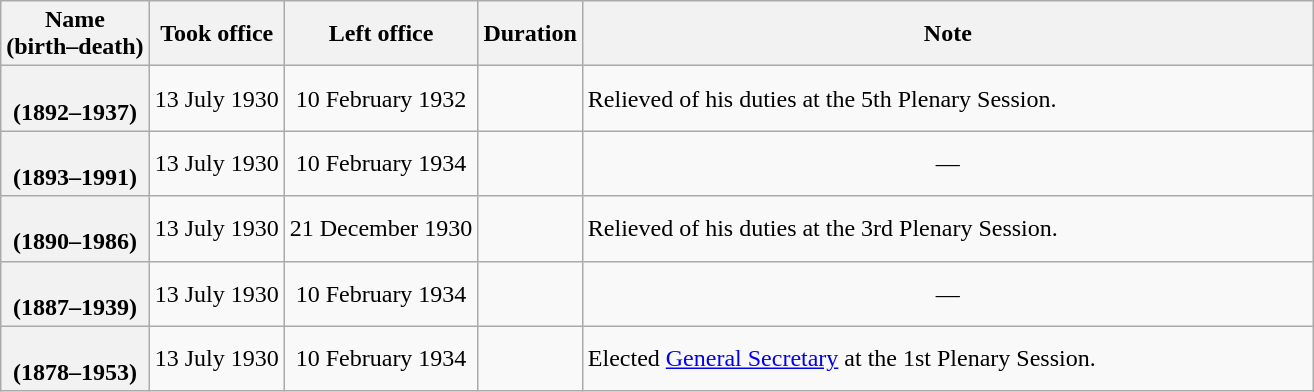<table class="wikitable plainrowheaders sortable" style="text-align:center;" border="1">
<tr>
<th scope="col">Name<br>(birth–death)</th>
<th scope="col">Took office</th>
<th scope="col">Left office</th>
<th scope="col">Duration</th>
<th scope="col" style="width:30em;">Note</th>
</tr>
<tr>
<th scope="row"><br>(1892–1937)</th>
<td>13 July 1930</td>
<td>10 February 1932</td>
<td></td>
<td align="left">Relieved of his duties at the 5th Plenary Session.</td>
</tr>
<tr>
<th scope="row"><br>(1893–1991)</th>
<td>13 July 1930</td>
<td>10 February 1934</td>
<td></td>
<td>—</td>
</tr>
<tr>
<th scope="row"><br>(1890–1986)</th>
<td>13 July 1930</td>
<td>21 December 1930</td>
<td></td>
<td align="left">Relieved of his duties at the 3rd Plenary Session.</td>
</tr>
<tr>
<th scope="row"><br>(1887–1939)</th>
<td>13 July 1930</td>
<td>10 February 1934</td>
<td></td>
<td>—</td>
</tr>
<tr>
<th scope="row"><br>(1878–1953)</th>
<td>13 July 1930</td>
<td>10 February 1934</td>
<td></td>
<td align="left">Elected <a href='#'>General Secretary</a> at the 1st Plenary Session.</td>
</tr>
</table>
